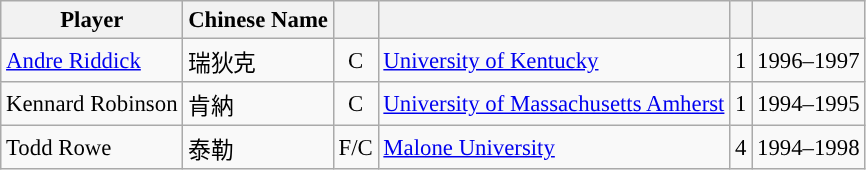<table class="wikitable sortable" style="font-size:95%; text-align:right;">
<tr>
<th>Player</th>
<th>Chinese Name</th>
<th></th>
<th></th>
<th></th>
<th></th>
</tr>
<tr>
<td align="left"><a href='#'>Andre Riddick</a></td>
<td align="left">瑞狄克</td>
<td align="center">C</td>
<td align="left"><a href='#'>University of Kentucky</a></td>
<td align="center">1</td>
<td align="center">1996–1997</td>
</tr>
<tr>
<td align="left">Kennard Robinson</td>
<td align="left">肯納</td>
<td align="center">C</td>
<td align="left"><a href='#'>University of Massachusetts Amherst</a></td>
<td align="center">1</td>
<td align="center">1994–1995</td>
</tr>
<tr>
<td align="left">Todd Rowe</td>
<td align="left">泰勒</td>
<td align="center">F/C</td>
<td align="left"><a href='#'>Malone University</a></td>
<td align="center">4</td>
<td align="center">1994–1998</td>
</tr>
</table>
